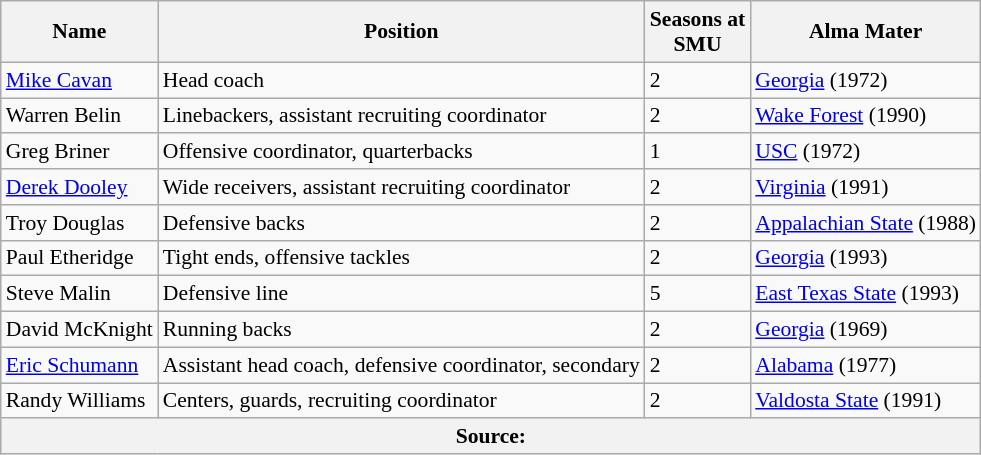<table class="wikitable" border="1" style="font-size:90%;">
<tr>
<th>Name</th>
<th>Position</th>
<th>Seasons at<br>SMU</th>
<th>Alma Mater</th>
</tr>
<tr>
<td><a href='#'>Mike Cavan</a></td>
<td>Head coach</td>
<td>2</td>
<td><a href='#'>Georgia</a> (1972)</td>
</tr>
<tr>
<td>Warren Belin</td>
<td>Linebackers, assistant recruiting coordinator</td>
<td>2</td>
<td><a href='#'>Wake Forest</a> (1990)</td>
</tr>
<tr>
<td>Greg Briner</td>
<td>Offensive coordinator, quarterbacks</td>
<td>1</td>
<td><a href='#'>USC</a> (1972)</td>
</tr>
<tr>
<td><a href='#'>Derek Dooley</a></td>
<td>Wide receivers, assistant recruiting coordinator</td>
<td>2</td>
<td><a href='#'>Virginia</a> (1991)</td>
</tr>
<tr>
<td>Troy Douglas</td>
<td>Defensive backs</td>
<td>2</td>
<td><a href='#'>Appalachian State</a> (1988)</td>
</tr>
<tr>
<td>Paul Etheridge</td>
<td>Tight ends, offensive tackles</td>
<td>2</td>
<td><a href='#'>Georgia</a> (1993)</td>
</tr>
<tr>
<td>Steve Malin</td>
<td>Defensive line</td>
<td>5</td>
<td><a href='#'>East Texas State</a> (1993)</td>
</tr>
<tr>
<td>David McKnight</td>
<td>Running backs</td>
<td>2</td>
<td><a href='#'>Georgia</a> (1969)</td>
</tr>
<tr>
<td><a href='#'>Eric Schumann</a></td>
<td>Assistant head coach, defensive coordinator, secondary</td>
<td>2</td>
<td><a href='#'>Alabama</a> (1977)</td>
</tr>
<tr>
<td>Randy Williams</td>
<td>Centers, guards, recruiting coordinator</td>
<td>2</td>
<td><a href='#'>Valdosta State</a> (1991)</td>
</tr>
<tr>
<th colspan="4" align=center><strong>Source:</strong></th>
</tr>
</table>
